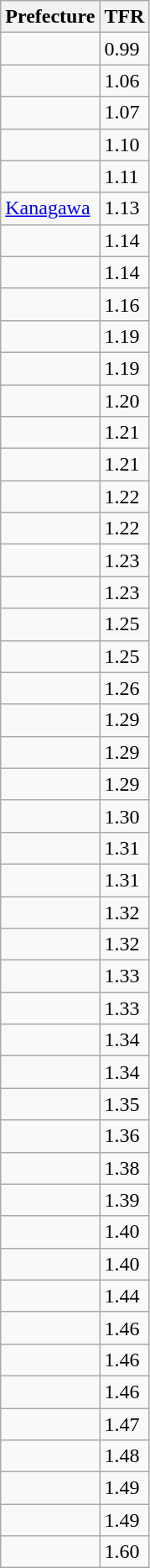<table class="wikitable sortable">
<tr>
<th>Prefecture</th>
<th>TFR</th>
</tr>
<tr>
<td></td>
<td>0.99</td>
</tr>
<tr>
<td></td>
<td>1.06</td>
</tr>
<tr>
<td></td>
<td>1.07</td>
</tr>
<tr>
<td></td>
<td>1.10</td>
</tr>
<tr>
<td></td>
<td>1.11</td>
</tr>
<tr>
<td> <a href='#'>Kanagawa</a></td>
<td>1.13</td>
</tr>
<tr>
<td></td>
<td>1.14</td>
</tr>
<tr>
<td></td>
<td>1.14</td>
</tr>
<tr>
<td></td>
<td>1.16</td>
</tr>
<tr>
<td></td>
<td>1.19</td>
</tr>
<tr>
<td></td>
<td>1.19</td>
</tr>
<tr>
<td><strong></strong></td>
<td>1.20</td>
</tr>
<tr>
<td></td>
<td>1.21</td>
</tr>
<tr>
<td></td>
<td>1.21</td>
</tr>
<tr>
<td></td>
<td>1.22</td>
</tr>
<tr>
<td></td>
<td>1.22</td>
</tr>
<tr>
<td></td>
<td>1.23</td>
</tr>
<tr>
<td></td>
<td>1.23</td>
</tr>
<tr>
<td></td>
<td>1.25</td>
</tr>
<tr>
<td></td>
<td>1.25</td>
</tr>
<tr>
<td></td>
<td>1.26</td>
</tr>
<tr>
<td></td>
<td>1.29</td>
</tr>
<tr>
<td></td>
<td>1.29</td>
</tr>
<tr>
<td></td>
<td>1.29</td>
</tr>
<tr>
<td></td>
<td>1.30</td>
</tr>
<tr>
<td></td>
<td>1.31</td>
</tr>
<tr>
<td></td>
<td>1.31</td>
</tr>
<tr>
<td></td>
<td>1.32</td>
</tr>
<tr>
<td></td>
<td>1.32</td>
</tr>
<tr>
<td></td>
<td>1.33</td>
</tr>
<tr>
<td></td>
<td>1.33</td>
</tr>
<tr>
<td></td>
<td>1.34</td>
</tr>
<tr>
<td></td>
<td>1.34</td>
</tr>
<tr>
<td></td>
<td>1.35</td>
</tr>
<tr>
<td></td>
<td>1.36</td>
</tr>
<tr>
<td></td>
<td>1.38</td>
</tr>
<tr>
<td></td>
<td>1.39</td>
</tr>
<tr>
<td></td>
<td>1.40</td>
</tr>
<tr>
<td></td>
<td>1.40</td>
</tr>
<tr>
<td></td>
<td>1.44</td>
</tr>
<tr>
<td></td>
<td>1.46</td>
</tr>
<tr>
<td></td>
<td>1.46</td>
</tr>
<tr>
<td></td>
<td>1.46</td>
</tr>
<tr>
<td></td>
<td>1.47</td>
</tr>
<tr>
<td></td>
<td>1.48</td>
</tr>
<tr>
<td></td>
<td>1.49</td>
</tr>
<tr>
<td></td>
<td>1.49</td>
</tr>
<tr>
<td></td>
<td>1.60</td>
</tr>
</table>
